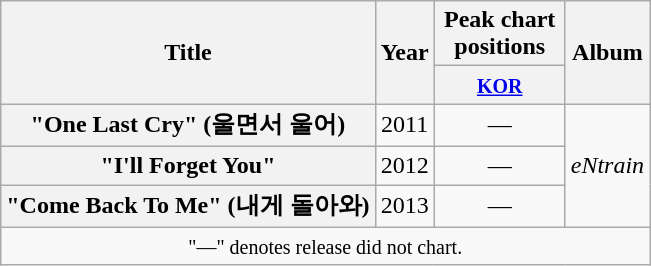<table class="wikitable plainrowheaders" style="text-align:center;">
<tr>
<th scope="col" rowspan="2">Title</th>
<th scope="col" rowspan="2">Year</th>
<th scope="col" colspan="1" style="width:5em;">Peak chart positions</th>
<th scope="col" rowspan="2">Album</th>
</tr>
<tr>
<th><small><a href='#'>KOR</a><br></small></th>
</tr>
<tr>
<th scope="row">"One Last Cry" (울면서 울어)</th>
<td>2011</td>
<td>—</td>
<td rowspan="3"><em>eNtrain</em></td>
</tr>
<tr>
<th scope="row">"I'll Forget You"</th>
<td>2012</td>
<td>—</td>
</tr>
<tr>
<th scope="row">"Come Back To Me" (내게 돌아와)</th>
<td>2013</td>
<td>—</td>
</tr>
<tr>
<td colspan="4"><small>"—" denotes release did not chart.</small></td>
</tr>
</table>
